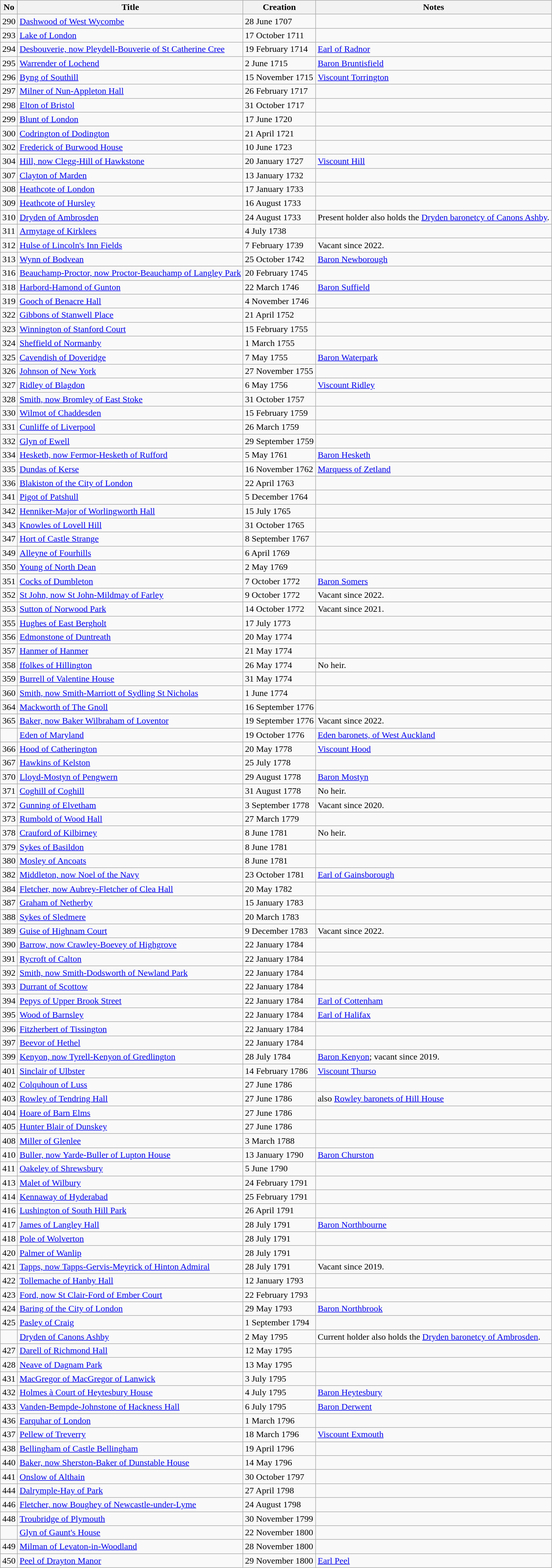<table class="wikitable sortable">
<tr>
<th>No</th>
<th>Title</th>
<th>Creation</th>
<th>Notes</th>
</tr>
<tr>
<td>290</td>
<td><a href='#'>Dashwood of West Wycombe</a></td>
<td>28 June 1707</td>
<td></td>
</tr>
<tr>
<td>293</td>
<td><a href='#'>Lake of London</a></td>
<td>17 October 1711</td>
<td></td>
</tr>
<tr>
<td>294</td>
<td><a href='#'>Desbouverie, now Pleydell-Bouverie of St Catherine Cree</a></td>
<td>19 February 1714</td>
<td><a href='#'>Earl of Radnor</a></td>
</tr>
<tr>
<td>295</td>
<td><a href='#'>Warrender of Lochend</a></td>
<td>2 June 1715</td>
<td><a href='#'>Baron Bruntisfield</a></td>
</tr>
<tr>
<td>296</td>
<td><a href='#'>Byng of Southill</a></td>
<td>15 November 1715</td>
<td><a href='#'>Viscount Torrington</a></td>
</tr>
<tr>
<td>297</td>
<td><a href='#'>Milner of Nun-Appleton Hall</a></td>
<td>26 February 1717</td>
<td></td>
</tr>
<tr>
<td>298</td>
<td><a href='#'>Elton of Bristol</a></td>
<td>31 October 1717</td>
<td></td>
</tr>
<tr>
<td>299</td>
<td><a href='#'>Blunt of London</a></td>
<td>17 June 1720</td>
<td></td>
</tr>
<tr>
<td>300</td>
<td><a href='#'>Codrington of Dodington</a></td>
<td>21 April 1721</td>
<td></td>
</tr>
<tr>
<td>302</td>
<td><a href='#'>Frederick of Burwood House</a></td>
<td>10 June 1723</td>
<td></td>
</tr>
<tr>
<td>304</td>
<td><a href='#'>Hill, now Clegg-Hill of Hawkstone</a></td>
<td>20 January 1727</td>
<td><a href='#'>Viscount Hill</a></td>
</tr>
<tr>
<td>307</td>
<td><a href='#'>Clayton of Marden</a></td>
<td>13 January 1732</td>
<td></td>
</tr>
<tr>
<td>308</td>
<td><a href='#'>Heathcote of London</a></td>
<td>17 January 1733</td>
<td></td>
</tr>
<tr>
<td>309</td>
<td><a href='#'>Heathcote of Hursley</a></td>
<td>16 August 1733</td>
<td></td>
</tr>
<tr>
<td>310</td>
<td><a href='#'>Dryden of Ambrosden</a></td>
<td>24 August 1733</td>
<td>Present holder also holds the <a href='#'>Dryden baronetcy of Canons Ashby</a>.</td>
</tr>
<tr>
<td>311</td>
<td><a href='#'>Armytage of Kirklees</a></td>
<td>4 July 1738</td>
<td></td>
</tr>
<tr>
<td>312</td>
<td><a href='#'>Hulse of Lincoln's Inn Fields</a></td>
<td>7 February 1739</td>
<td>Vacant since 2022.</td>
</tr>
<tr>
<td>313</td>
<td><a href='#'>Wynn of Bodvean</a></td>
<td>25 October 1742</td>
<td><a href='#'>Baron Newborough</a></td>
</tr>
<tr>
<td>316</td>
<td><a href='#'>Beauchamp-Proctor, now Proctor-Beauchamp of Langley Park</a></td>
<td>20 February 1745</td>
<td></td>
</tr>
<tr>
<td>318</td>
<td><a href='#'>Harbord-Hamond of Gunton</a></td>
<td>22 March 1746</td>
<td><a href='#'>Baron Suffield</a></td>
</tr>
<tr>
<td>319</td>
<td><a href='#'>Gooch of Benacre Hall</a></td>
<td>4 November 1746</td>
<td></td>
</tr>
<tr>
<td>322</td>
<td><a href='#'>Gibbons of Stanwell Place</a></td>
<td>21 April 1752</td>
<td></td>
</tr>
<tr>
<td>323</td>
<td><a href='#'>Winnington of Stanford Court</a></td>
<td>15 February 1755</td>
<td></td>
</tr>
<tr>
<td>324</td>
<td><a href='#'>Sheffield of Normanby</a></td>
<td>1 March 1755</td>
<td></td>
</tr>
<tr>
<td>325</td>
<td><a href='#'>Cavendish of Doveridge</a></td>
<td>7 May 1755</td>
<td><a href='#'>Baron Waterpark</a></td>
</tr>
<tr>
<td>326</td>
<td><a href='#'>Johnson of New York</a></td>
<td>27 November 1755</td>
<td></td>
</tr>
<tr>
<td>327</td>
<td><a href='#'>Ridley of Blagdon</a></td>
<td>6 May 1756</td>
<td><a href='#'>Viscount Ridley</a></td>
</tr>
<tr>
<td>328</td>
<td><a href='#'>Smith, now Bromley of East Stoke</a></td>
<td>31 October 1757</td>
<td></td>
</tr>
<tr>
<td>330</td>
<td><a href='#'>Wilmot of Chaddesden</a></td>
<td>15 February 1759</td>
<td></td>
</tr>
<tr>
<td>331</td>
<td><a href='#'>Cunliffe of Liverpool</a></td>
<td>26 March 1759</td>
<td></td>
</tr>
<tr>
<td>332</td>
<td><a href='#'>Glyn of Ewell</a></td>
<td>29 September 1759</td>
<td></td>
</tr>
<tr>
<td>334</td>
<td><a href='#'>Hesketh, now Fermor-Hesketh of Rufford</a></td>
<td>5 May 1761</td>
<td><a href='#'>Baron Hesketh</a></td>
</tr>
<tr>
<td>335</td>
<td><a href='#'>Dundas of Kerse</a></td>
<td>16 November 1762</td>
<td><a href='#'>Marquess of Zetland</a></td>
</tr>
<tr>
<td>336</td>
<td><a href='#'>Blakiston of the City of London</a></td>
<td>22 April 1763</td>
<td></td>
</tr>
<tr>
<td>341</td>
<td><a href='#'>Pigot of Patshull</a></td>
<td>5 December 1764</td>
<td></td>
</tr>
<tr>
<td>342</td>
<td><a href='#'>Henniker-Major of Worlingworth Hall</a></td>
<td>15 July 1765</td>
<td></td>
</tr>
<tr>
<td>343</td>
<td><a href='#'>Knowles of Lovell Hill</a></td>
<td>31 October 1765</td>
<td></td>
</tr>
<tr>
<td>347</td>
<td><a href='#'>Hort of Castle Strange</a></td>
<td>8 September 1767</td>
<td></td>
</tr>
<tr>
<td>349</td>
<td><a href='#'>Alleyne of Fourhills</a></td>
<td>6 April 1769</td>
<td></td>
</tr>
<tr>
<td>350</td>
<td><a href='#'>Young of North Dean</a></td>
<td>2 May 1769</td>
<td></td>
</tr>
<tr>
<td>351</td>
<td><a href='#'>Cocks of Dumbleton</a></td>
<td>7 October 1772</td>
<td><a href='#'>Baron Somers</a></td>
</tr>
<tr>
<td>352</td>
<td><a href='#'>St John, now St John-Mildmay of Farley</a></td>
<td>9 October 1772</td>
<td>Vacant since 2022.</td>
</tr>
<tr>
<td>353</td>
<td><a href='#'>Sutton of Norwood Park</a></td>
<td>14 October 1772</td>
<td>Vacant since 2021.</td>
</tr>
<tr>
<td>355</td>
<td><a href='#'>Hughes of East Bergholt</a></td>
<td>17 July 1773</td>
<td></td>
</tr>
<tr>
<td>356</td>
<td><a href='#'>Edmonstone of Duntreath</a></td>
<td>20 May 1774</td>
<td></td>
</tr>
<tr>
<td>357</td>
<td><a href='#'>Hanmer of Hanmer</a></td>
<td>21 May 1774</td>
<td></td>
</tr>
<tr>
<td>358</td>
<td><a href='#'>ffolkes of Hillington</a></td>
<td>26 May 1774</td>
<td>No heir.</td>
</tr>
<tr>
<td>359</td>
<td><a href='#'>Burrell of Valentine House</a></td>
<td>31 May 1774</td>
<td></td>
</tr>
<tr>
<td>360</td>
<td><a href='#'>Smith, now Smith-Marriott of Sydling St Nicholas</a></td>
<td>1 June 1774</td>
<td></td>
</tr>
<tr>
<td>364</td>
<td><a href='#'>Mackworth of The Gnoll</a></td>
<td>16 September 1776</td>
<td></td>
</tr>
<tr>
<td>365</td>
<td><a href='#'>Baker, now Baker Wilbraham of Loventor</a></td>
<td>19 September 1776</td>
<td>Vacant since 2022.</td>
</tr>
<tr>
<td></td>
<td><a href='#'>Eden of Maryland</a></td>
<td>19 October 1776</td>
<td><a href='#'>Eden baronets, of West Auckland</a></td>
</tr>
<tr>
<td>366</td>
<td><a href='#'>Hood of Catherington</a></td>
<td>20 May 1778</td>
<td><a href='#'>Viscount Hood</a></td>
</tr>
<tr>
<td>367</td>
<td><a href='#'>Hawkins of Kelston</a></td>
<td>25 July 1778</td>
<td></td>
</tr>
<tr>
<td>370</td>
<td><a href='#'>Lloyd-Mostyn of Pengwern</a></td>
<td>29 August 1778</td>
<td><a href='#'>Baron Mostyn</a></td>
</tr>
<tr>
<td>371</td>
<td><a href='#'>Coghill of Coghill</a></td>
<td>31 August 1778</td>
<td>No heir.</td>
</tr>
<tr>
<td>372</td>
<td><a href='#'>Gunning of Elvetham</a></td>
<td>3 September 1778</td>
<td>Vacant since 2020.</td>
</tr>
<tr>
<td>373</td>
<td><a href='#'>Rumbold of Wood Hall</a></td>
<td>27 March 1779</td>
<td></td>
</tr>
<tr>
<td>378</td>
<td><a href='#'>Crauford of Kilbirney</a></td>
<td>8 June 1781</td>
<td>No heir.</td>
</tr>
<tr>
<td>379</td>
<td><a href='#'>Sykes of Basildon</a></td>
<td>8 June 1781</td>
<td></td>
</tr>
<tr>
<td>380</td>
<td><a href='#'>Mosley of Ancoats</a></td>
<td>8 June 1781</td>
<td></td>
</tr>
<tr>
<td>382</td>
<td><a href='#'>Middleton, now Noel of the Navy</a></td>
<td>23 October 1781</td>
<td><a href='#'>Earl of Gainsborough</a></td>
</tr>
<tr>
<td>384</td>
<td><a href='#'>Fletcher, now Aubrey-Fletcher of Clea Hall</a></td>
<td>20 May 1782</td>
<td></td>
</tr>
<tr>
<td>387</td>
<td><a href='#'>Graham of Netherby</a></td>
<td>15 January 1783</td>
<td></td>
</tr>
<tr>
<td>388</td>
<td><a href='#'>Sykes of Sledmere</a></td>
<td>20 March 1783</td>
<td></td>
</tr>
<tr>
<td>389</td>
<td><a href='#'>Guise of Highnam Court</a></td>
<td>9 December 1783</td>
<td>Vacant since 2022.</td>
</tr>
<tr>
<td>390</td>
<td><a href='#'>Barrow, now Crawley-Boevey of Highgrove</a></td>
<td>22 January 1784</td>
<td></td>
</tr>
<tr>
<td>391</td>
<td><a href='#'>Rycroft of Calton</a></td>
<td>22 January 1784</td>
<td></td>
</tr>
<tr>
<td>392</td>
<td><a href='#'>Smith, now Smith-Dodsworth of Newland Park</a></td>
<td>22 January 1784</td>
<td></td>
</tr>
<tr>
<td>393</td>
<td><a href='#'>Durrant of Scottow</a></td>
<td>22 January 1784</td>
<td></td>
</tr>
<tr>
<td>394</td>
<td><a href='#'>Pepys of Upper Brook Street</a></td>
<td>22 January 1784</td>
<td><a href='#'>Earl of Cottenham</a></td>
</tr>
<tr>
<td>395</td>
<td><a href='#'>Wood of Barnsley</a></td>
<td>22 January 1784</td>
<td><a href='#'>Earl of Halifax</a></td>
</tr>
<tr>
<td>396</td>
<td><a href='#'>Fitzherbert of Tissington</a></td>
<td>22 January 1784</td>
<td></td>
</tr>
<tr>
<td>397</td>
<td><a href='#'>Beevor of Hethel</a></td>
<td>22 January 1784</td>
<td></td>
</tr>
<tr>
<td>399</td>
<td><a href='#'>Kenyon, now Tyrell-Kenyon of Gredlington</a></td>
<td>28 July 1784</td>
<td><a href='#'>Baron Kenyon</a>; vacant since 2019.</td>
</tr>
<tr>
<td>401</td>
<td><a href='#'>Sinclair of Ulbster</a></td>
<td>14 February 1786</td>
<td><a href='#'>Viscount Thurso</a></td>
</tr>
<tr>
<td>402</td>
<td><a href='#'>Colquhoun of Luss</a></td>
<td>27 June 1786</td>
<td></td>
</tr>
<tr>
<td>403</td>
<td><a href='#'>Rowley of Tendring Hall</a></td>
<td>27 June 1786</td>
<td>also <a href='#'>Rowley baronets of Hill House</a></td>
</tr>
<tr>
<td>404</td>
<td><a href='#'>Hoare of Barn Elms</a></td>
<td>27 June 1786</td>
<td></td>
</tr>
<tr>
<td>405</td>
<td><a href='#'>Hunter Blair of Dunskey</a></td>
<td>27 June 1786</td>
<td></td>
</tr>
<tr>
<td>408</td>
<td><a href='#'>Miller of Glenlee</a></td>
<td>3 March 1788</td>
<td></td>
</tr>
<tr>
<td>410</td>
<td><a href='#'>Buller, now Yarde-Buller of Lupton House</a></td>
<td>13 January 1790</td>
<td><a href='#'>Baron Churston</a></td>
</tr>
<tr>
<td>411</td>
<td><a href='#'>Oakeley of Shrewsbury</a></td>
<td>5 June 1790</td>
<td></td>
</tr>
<tr>
<td>413</td>
<td><a href='#'>Malet of Wilbury</a></td>
<td>24 February 1791</td>
<td></td>
</tr>
<tr>
<td>414</td>
<td><a href='#'>Kennaway of Hyderabad</a></td>
<td>25 February 1791</td>
<td></td>
</tr>
<tr>
<td>416</td>
<td><a href='#'>Lushington of South Hill Park</a></td>
<td>26 April 1791</td>
<td></td>
</tr>
<tr>
<td>417</td>
<td><a href='#'>James of Langley Hall</a></td>
<td>28 July 1791</td>
<td><a href='#'>Baron Northbourne</a></td>
</tr>
<tr>
<td>418</td>
<td><a href='#'>Pole of Wolverton</a></td>
<td>28 July 1791</td>
<td></td>
</tr>
<tr>
<td>420</td>
<td><a href='#'>Palmer of Wanlip</a></td>
<td>28 July 1791</td>
<td></td>
</tr>
<tr>
<td>421</td>
<td><a href='#'>Tapps, now Tapps-Gervis-Meyrick of Hinton Admiral</a></td>
<td>28 July 1791</td>
<td>Vacant since 2019.</td>
</tr>
<tr>
<td>422</td>
<td><a href='#'>Tollemache of Hanby Hall</a></td>
<td>12 January 1793</td>
<td></td>
</tr>
<tr>
<td>423</td>
<td><a href='#'>Ford, now St Clair-Ford of Ember Court</a></td>
<td>22 February 1793</td>
<td></td>
</tr>
<tr>
<td>424</td>
<td><a href='#'>Baring of the City of London</a></td>
<td>29 May 1793</td>
<td><a href='#'>Baron Northbrook</a></td>
</tr>
<tr>
<td>425</td>
<td><a href='#'>Pasley of Craig</a></td>
<td>1 September 1794</td>
<td></td>
</tr>
<tr>
<td></td>
<td><a href='#'>Dryden of Canons Ashby</a></td>
<td>2 May 1795</td>
<td>Current holder also holds the <a href='#'>Dryden baronetcy of Ambrosden</a>.</td>
</tr>
<tr>
<td>427</td>
<td><a href='#'>Darell of Richmond Hall</a></td>
<td>12 May 1795</td>
<td></td>
</tr>
<tr>
<td>428</td>
<td><a href='#'>Neave of Dagnam Park</a></td>
<td>13 May 1795</td>
<td></td>
</tr>
<tr>
<td>431</td>
<td><a href='#'>MacGregor of MacGregor of Lanwick</a></td>
<td>3 July 1795</td>
<td></td>
</tr>
<tr>
<td>432</td>
<td><a href='#'>Holmes à Court of Heytesbury House</a></td>
<td>4 July 1795</td>
<td><a href='#'>Baron Heytesbury</a></td>
</tr>
<tr>
<td>433</td>
<td><a href='#'>Vanden-Bempde-Johnstone of Hackness Hall</a></td>
<td>6 July 1795</td>
<td><a href='#'>Baron Derwent</a></td>
</tr>
<tr>
<td>436</td>
<td><a href='#'>Farquhar of London</a></td>
<td>1 March 1796</td>
<td></td>
</tr>
<tr>
<td>437</td>
<td><a href='#'>Pellew of Treverry</a></td>
<td>18 March 1796</td>
<td><a href='#'>Viscount Exmouth</a></td>
</tr>
<tr>
<td>438</td>
<td><a href='#'>Bellingham of Castle Bellingham</a></td>
<td>19 April 1796</td>
<td></td>
</tr>
<tr>
<td>440</td>
<td><a href='#'>Baker, now Sherston-Baker of Dunstable House</a></td>
<td>14 May 1796</td>
<td></td>
</tr>
<tr>
<td>441</td>
<td><a href='#'>Onslow of Althain</a></td>
<td>30 October 1797</td>
<td></td>
</tr>
<tr>
<td>444</td>
<td><a href='#'>Dalrymple-Hay of Park</a></td>
<td>27 April 1798</td>
<td></td>
</tr>
<tr>
<td>446</td>
<td><a href='#'>Fletcher, now Boughey of Newcastle-under-Lyme</a></td>
<td>24 August 1798</td>
<td></td>
</tr>
<tr>
<td>448</td>
<td><a href='#'>Troubridge of Plymouth</a></td>
<td>30 November 1799</td>
<td></td>
</tr>
<tr>
<td></td>
<td><a href='#'>Glyn of Gaunt's House</a></td>
<td>22 November 1800</td>
<td></td>
</tr>
<tr>
<td>449</td>
<td><a href='#'>Milman of Levaton-in-Woodland</a></td>
<td>28 November 1800</td>
<td></td>
</tr>
<tr>
<td>450</td>
<td><a href='#'>Peel of Drayton Manor</a></td>
<td>29 November 1800</td>
<td><a href='#'>Earl Peel</a></td>
</tr>
</table>
